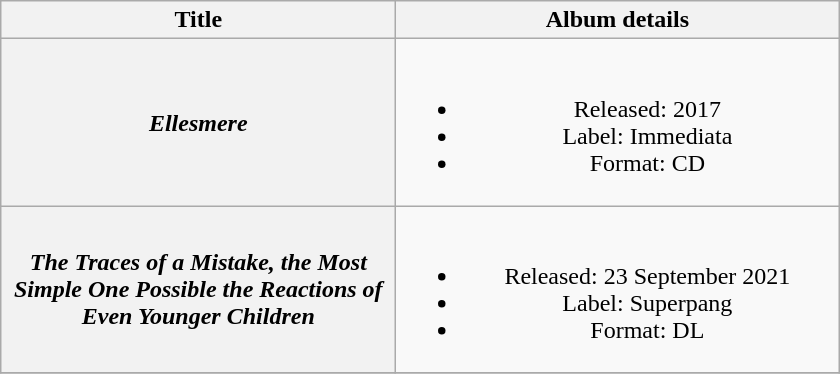<table class="wikitable plainrowheaders" style="text-align:center;">
<tr>
<th scope="col" style="width:16em;">Title</th>
<th scope="col" style="width:18em;">Album details</th>
</tr>
<tr>
<th scope="row"><em>Ellesmere</em></th>
<td><br><ul><li>Released: 2017</li><li>Label: Immediata </li><li>Format: CD</li></ul></td>
</tr>
<tr>
<th scope="row"><em>The Traces of a Mistake, the Most Simple One Possible the Reactions of Even Younger Children</em></th>
<td><br><ul><li>Released: 23 September 2021</li><li>Label: Superpang </li><li>Format: DL</li></ul></td>
</tr>
<tr>
</tr>
</table>
